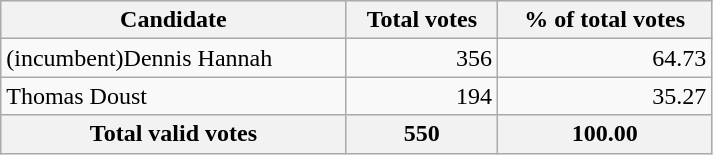<table style="width:475px;" class="wikitable">
<tr bgcolor="#EEEEEE">
<th align="left">Candidate</th>
<th align="right">Total votes</th>
<th align="right">% of total votes</th>
</tr>
<tr>
<td align="left">(incumbent)Dennis Hannah</td>
<td align="right">356</td>
<td align="right">64.73</td>
</tr>
<tr>
<td align="left">Thomas Doust</td>
<td align="right">194</td>
<td align="right">35.27</td>
</tr>
<tr bgcolor="#EEEEEE">
<th align="left">Total valid votes</th>
<th align="right">550</th>
<th align="right">100.00</th>
</tr>
</table>
